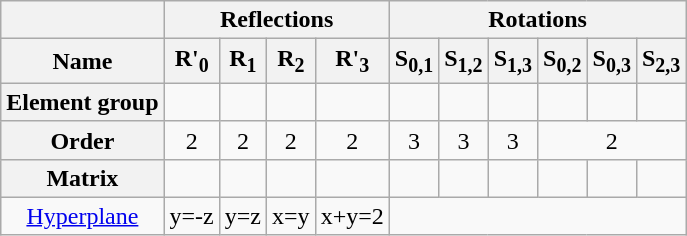<table class=wikitable>
<tr>
<th></th>
<th colspan=4>Reflections</th>
<th colspan=6>Rotations</th>
</tr>
<tr>
<th>Name</th>
<th>R'<sub>0</sub></th>
<th>R<sub>1</sub></th>
<th>R<sub>2</sub></th>
<th>R'<sub>3</sub></th>
<th>S<sub>0,1</sub></th>
<th>S<sub>1,2</sub></th>
<th>S<sub>1,3</sub></th>
<th>S<sub>0,2</sub></th>
<th>S<sub>0,3</sub></th>
<th>S<sub>2,3</sub></th>
</tr>
<tr align=center>
<th>Element group</th>
<td></td>
<td></td>
<td></td>
<td></td>
<td></td>
<td></td>
<td></td>
<td></td>
<td></td>
<td></td>
</tr>
<tr align=center>
<th>Order</th>
<td>2</td>
<td>2</td>
<td>2</td>
<td>2</td>
<td>3</td>
<td>3</td>
<td>3</td>
<td colspan=3>2</td>
</tr>
<tr align=center>
<th>Matrix</th>
<td><br></td>
<td><br></td>
<td><br></td>
<td><br></td>
<td><br></td>
<td><br></td>
<td><br></td>
<td><br></td>
<td><br></td>
<td><br></td>
</tr>
<tr align=center>
<td><a href='#'>Hyperplane</a></td>
<td>y=-z</td>
<td>y=z</td>
<td>x=y</td>
<td>x+y=2</td>
</tr>
</table>
